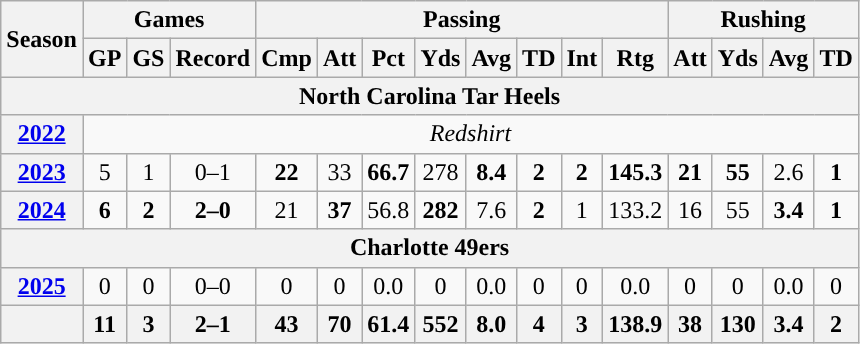<table class="wikitable" style="text-align:center;">
<tr>
<th rowspan="2">Season</th>
<th colspan="3">Games</th>
<th colspan="8">Passing</th>
<th colspan="5">Rushing</th>
</tr>
<tr>
<th>GP</th>
<th>GS</th>
<th>Record</th>
<th>Cmp</th>
<th>Att</th>
<th>Pct</th>
<th>Yds</th>
<th>Avg</th>
<th>TD</th>
<th>Int</th>
<th>Rtg</th>
<th>Att</th>
<th>Yds</th>
<th>Avg</th>
<th>TD</th>
</tr>
<tr>
<th colspan="16">North Carolina Tar Heels</th>
</tr>
<tr>
<th><a href='#'>2022</a></th>
<td colspan="16"><em>Redshirt </em></td>
</tr>
<tr>
<th><a href='#'>2023</a></th>
<td>5</td>
<td>1</td>
<td>0–1</td>
<td><strong>22</strong></td>
<td>33</td>
<td><strong>66.7</strong></td>
<td>278</td>
<td><strong>8.4</strong></td>
<td><strong>2</strong></td>
<td><strong>2</strong></td>
<td><strong>145.3</strong></td>
<td><strong>21</strong></td>
<td><strong>55</strong></td>
<td>2.6</td>
<td><strong>1</strong></td>
</tr>
<tr>
<th><a href='#'>2024</a></th>
<td><strong>6</strong></td>
<td><strong>2</strong></td>
<td><strong>2–0</strong></td>
<td>21</td>
<td><strong>37</strong></td>
<td>56.8</td>
<td><strong>282</strong></td>
<td>7.6</td>
<td><strong>2</strong></td>
<td>1</td>
<td>133.2</td>
<td>16</td>
<td>55</td>
<td><strong>3.4</strong></td>
<td><strong>1</strong></td>
</tr>
<tr>
<th colspan="16">Charlotte 49ers</th>
</tr>
<tr>
<th><a href='#'>2025</a></th>
<td>0</td>
<td>0</td>
<td>0–0</td>
<td>0</td>
<td>0</td>
<td>0.0</td>
<td>0</td>
<td>0.0</td>
<td>0</td>
<td>0</td>
<td>0.0</td>
<td>0</td>
<td>0</td>
<td>0.0</td>
<td>0</td>
</tr>
<tr>
<th></th>
<th>11</th>
<th>3</th>
<th>2–1</th>
<th>43</th>
<th>70</th>
<th>61.4</th>
<th>552</th>
<th>8.0</th>
<th>4</th>
<th>3</th>
<th>138.9</th>
<th>38</th>
<th>130</th>
<th>3.4</th>
<th>2</th>
</tr>
</table>
